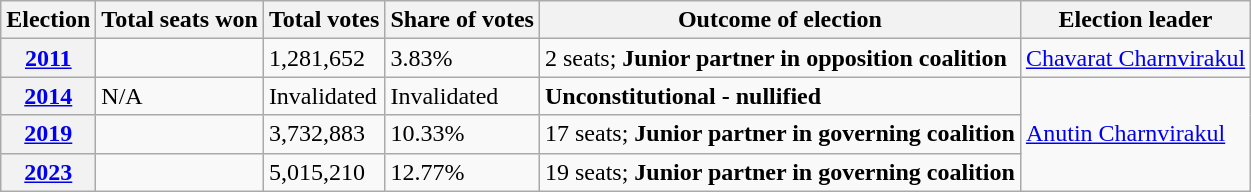<table class="wikitable">
<tr>
<th>Election</th>
<th>Total seats won</th>
<th>Total votes</th>
<th>Share of votes</th>
<th>Outcome of election</th>
<th>Election leader</th>
</tr>
<tr>
<th><a href='#'>2011</a></th>
<td></td>
<td>1,281,652</td>
<td>3.83%</td>
<td>2 seats; <strong>Junior partner in opposition coalition</strong></td>
<td><a href='#'>Chavarat Charnvirakul</a></td>
</tr>
<tr>
<th><a href='#'>2014</a></th>
<td>N/A</td>
<td>Invalidated</td>
<td>Invalidated</td>
<td><strong>Unconstitutional - nullified</strong></td>
<td rowspan="3"><a href='#'>Anutin Charnvirakul</a></td>
</tr>
<tr>
<th><a href='#'>2019</a></th>
<td></td>
<td>3,732,883</td>
<td>10.33%</td>
<td>17 seats; <strong>Junior partner in governing coalition</strong></td>
</tr>
<tr>
<th><a href='#'>2023</a></th>
<td></td>
<td>5,015,210</td>
<td>12.77%</td>
<td>19 seats; <strong>Junior partner in governing coalition</strong></td>
</tr>
</table>
